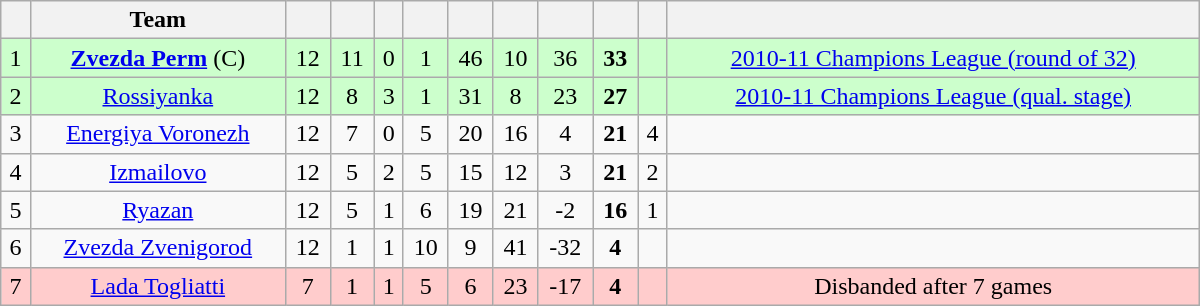<table class="wikitable sortable" style="text-align: center;" width="800px">
<tr>
<th align="center"></th>
<th align="center">Team</th>
<th align="center"></th>
<th align="center"></th>
<th align="center"></th>
<th align="center"></th>
<th align="center"></th>
<th align="center"></th>
<th align="center"></th>
<th align="center"></th>
<th align="center"></th>
<th align="center"></th>
</tr>
<tr align="center" bgcolor="#ccffcc">
<td>1</td>
<td><strong><a href='#'>Zvezda Perm</a></strong> (C)</td>
<td>12</td>
<td>11</td>
<td>0</td>
<td>1</td>
<td>46</td>
<td>10</td>
<td>36</td>
<td><strong>33</strong></td>
<td></td>
<td><a href='#'>2010-11 Champions League (round of 32)</a></td>
</tr>
<tr align="center" bgcolor="#ccffcc">
<td>2</td>
<td><a href='#'>Rossiyanka</a></td>
<td>12</td>
<td>8</td>
<td>3</td>
<td>1</td>
<td>31</td>
<td>8</td>
<td>23</td>
<td><strong>27</strong></td>
<td></td>
<td><a href='#'>2010-11 Champions League (qual. stage)</a></td>
</tr>
<tr align="center">
<td>3</td>
<td><a href='#'>Energiya Voronezh</a></td>
<td>12</td>
<td>7</td>
<td>0</td>
<td>5</td>
<td>20</td>
<td>16</td>
<td>4</td>
<td><strong>21</strong></td>
<td>4</td>
<td></td>
</tr>
<tr align="center">
<td>4</td>
<td><a href='#'>Izmailovo</a></td>
<td>12</td>
<td>5</td>
<td>2</td>
<td>5</td>
<td>15</td>
<td>12</td>
<td>3</td>
<td><strong>21</strong></td>
<td>2</td>
<td></td>
</tr>
<tr align="center">
<td>5</td>
<td><a href='#'>Ryazan</a></td>
<td>12</td>
<td>5</td>
<td>1</td>
<td>6</td>
<td>19</td>
<td>21</td>
<td>-2</td>
<td><strong>16</strong></td>
<td>1</td>
<td></td>
</tr>
<tr align="center">
<td>6</td>
<td><a href='#'>Zvezda Zvenigorod</a></td>
<td>12</td>
<td>1</td>
<td>1</td>
<td>10</td>
<td>9</td>
<td>41</td>
<td>-32</td>
<td><strong>4</strong></td>
<td></td>
<td></td>
</tr>
<tr align="center" style="background:#ffcccc;">
<td>7</td>
<td><a href='#'>Lada Togliatti</a></td>
<td>7</td>
<td>1</td>
<td>1</td>
<td>5</td>
<td>6</td>
<td>23</td>
<td>-17</td>
<td><strong>4</strong></td>
<td></td>
<td>Disbanded after 7 games</td>
</tr>
</table>
